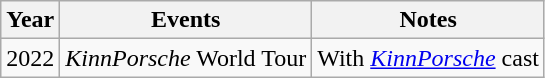<table class="wikitable">
<tr>
<th>Year</th>
<th>Events</th>
<th>Notes</th>
</tr>
<tr>
<td>2022</td>
<td><em>KinnPorsche</em> World Tour</td>
<td>With <em><a href='#'>KinnPorsche</a></em> cast</td>
</tr>
</table>
